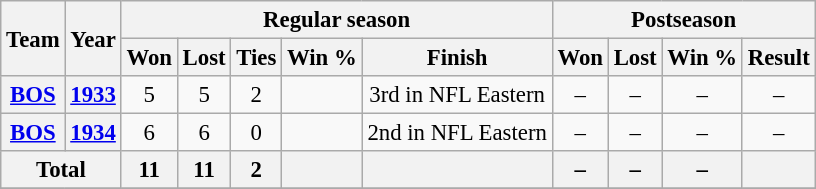<table class="wikitable" style="font-size:95%; text-align:center;">
<tr>
<th rowspan="2">Team</th>
<th rowspan="2">Year</th>
<th colspan="5">Regular season</th>
<th colspan="4">Postseason</th>
</tr>
<tr>
<th>Won</th>
<th>Lost</th>
<th>Ties</th>
<th>Win %</th>
<th>Finish</th>
<th>Won</th>
<th>Lost</th>
<th>Win %</th>
<th>Result</th>
</tr>
<tr>
<th><a href='#'>BOS</a></th>
<th><a href='#'>1933</a></th>
<td>5</td>
<td>5</td>
<td>2</td>
<td></td>
<td>3rd in NFL Eastern</td>
<td>–</td>
<td>–</td>
<td>–</td>
<td>–</td>
</tr>
<tr>
<th><a href='#'>BOS</a></th>
<th><a href='#'>1934</a></th>
<td>6</td>
<td>6</td>
<td>0</td>
<td></td>
<td>2nd in NFL Eastern</td>
<td>–</td>
<td>–</td>
<td>–</td>
<td>–</td>
</tr>
<tr>
<th colspan="2">Total</th>
<th>11</th>
<th>11</th>
<th>2</th>
<th></th>
<th></th>
<th>–</th>
<th>–</th>
<th>–</th>
<th></th>
</tr>
<tr>
</tr>
</table>
